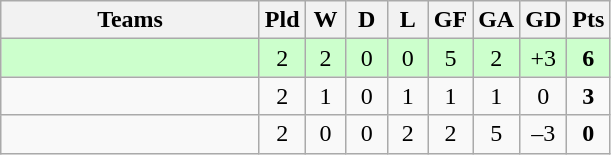<table class="wikitable" style="text-align: center;">
<tr>
<th width=165>Teams</th>
<th width=20>Pld</th>
<th width=20>W</th>
<th width=20>D</th>
<th width=20>L</th>
<th width=20>GF</th>
<th width=20>GA</th>
<th width=20>GD</th>
<th width=20>Pts</th>
</tr>
<tr align=center style="background:#ccffcc;">
<td style="text-align:left;"></td>
<td>2</td>
<td>2</td>
<td>0</td>
<td>0</td>
<td>5</td>
<td>2</td>
<td>+3</td>
<td><strong>6</strong></td>
</tr>
<tr align=center>
<td style="text-align:left;"></td>
<td>2</td>
<td>1</td>
<td>0</td>
<td>1</td>
<td>1</td>
<td>1</td>
<td>0</td>
<td><strong>3</strong></td>
</tr>
<tr align=center>
<td style="text-align:left;"></td>
<td>2</td>
<td>0</td>
<td>0</td>
<td>2</td>
<td>2</td>
<td>5</td>
<td>–3</td>
<td><strong>0</strong></td>
</tr>
</table>
